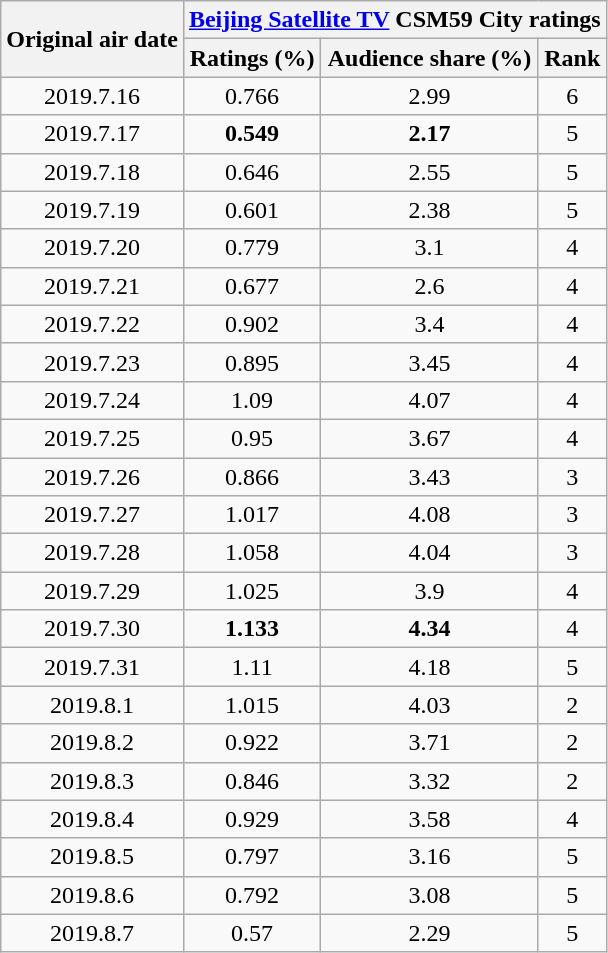<table class="wikitable sortable mw-collapsible jquery-tablesorter" style="text-align:center">
<tr>
<th rowspan="2">Original air date</th>
<th colspan="3" rowspan="1"><a href='#'>Beijing Satellite TV</a> CSM59 City ratings</th>
</tr>
<tr>
<th>Ratings (%)</th>
<th>Audience share (%)</th>
<th>Rank</th>
</tr>
<tr>
<td>2019.7.16</td>
<td>0.766</td>
<td>2.99</td>
<td>6</td>
</tr>
<tr>
<td>2019.7.17</td>
<td><strong><span>0.549</span></strong></td>
<td><strong><span>2.17</span></strong></td>
<td>5</td>
</tr>
<tr>
<td>2019.7.18</td>
<td>0.646</td>
<td>2.55</td>
<td>5</td>
</tr>
<tr>
<td>2019.7.19</td>
<td>0.601</td>
<td>2.38</td>
<td>5</td>
</tr>
<tr>
<td>2019.7.20</td>
<td>0.779</td>
<td>3.1</td>
<td>4</td>
</tr>
<tr>
<td>2019.7.21</td>
<td>0.677</td>
<td>2.6</td>
<td>4</td>
</tr>
<tr>
<td>2019.7.22</td>
<td>0.902</td>
<td>3.4</td>
<td>4</td>
</tr>
<tr>
<td>2019.7.23</td>
<td>0.895</td>
<td>3.45</td>
<td>4</td>
</tr>
<tr>
<td>2019.7.24</td>
<td>1.09</td>
<td>4.07</td>
<td>4</td>
</tr>
<tr>
<td>2019.7.25</td>
<td>0.95</td>
<td>3.67</td>
<td>4</td>
</tr>
<tr>
<td>2019.7.26</td>
<td>0.866</td>
<td>3.43</td>
<td>3</td>
</tr>
<tr>
<td>2019.7.27</td>
<td>1.017</td>
<td>4.08</td>
<td>3</td>
</tr>
<tr>
<td>2019.7.28</td>
<td>1.058</td>
<td>4.04</td>
<td>3</td>
</tr>
<tr>
<td>2019.7.29</td>
<td>1.025</td>
<td>3.9</td>
<td>4</td>
</tr>
<tr>
<td>2019.7.30</td>
<td><strong><span>1.133</span></strong></td>
<td><strong><span>4.34</span></strong></td>
<td>4</td>
</tr>
<tr>
<td>2019.7.31</td>
<td>1.11</td>
<td>4.18</td>
<td>5</td>
</tr>
<tr>
<td>2019.8.1</td>
<td>1.015</td>
<td>4.03</td>
<td>2</td>
</tr>
<tr>
<td>2019.8.2</td>
<td>0.922</td>
<td>3.71</td>
<td>2</td>
</tr>
<tr>
<td>2019.8.3</td>
<td>0.846</td>
<td>3.32</td>
<td>2</td>
</tr>
<tr>
<td>2019.8.4</td>
<td>0.929</td>
<td>3.58</td>
<td>4</td>
</tr>
<tr>
<td>2019.8.5</td>
<td>0.797</td>
<td>3.16</td>
<td>5</td>
</tr>
<tr>
<td>2019.8.6</td>
<td>0.792</td>
<td>3.08</td>
<td>5</td>
</tr>
<tr>
<td>2019.8.7</td>
<td>0.57</td>
<td>2.29</td>
<td>5</td>
</tr>
</table>
